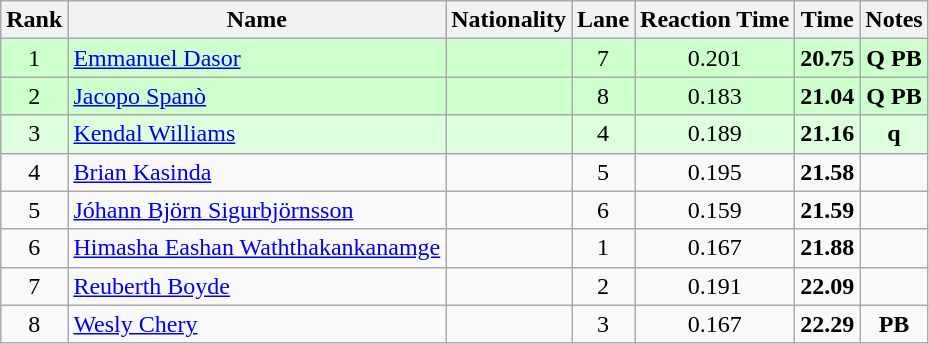<table class="wikitable sortable" style="text-align:center">
<tr>
<th>Rank</th>
<th>Name</th>
<th>Nationality</th>
<th>Lane</th>
<th>Reaction Time</th>
<th>Time</th>
<th>Notes</th>
</tr>
<tr bgcolor=ccffcc>
<td>1</td>
<td align=left><a href='#'>Emmanuel Dasor</a></td>
<td align=left></td>
<td>7</td>
<td>0.201</td>
<td><strong>20.75</strong></td>
<td><strong>Q PB</strong></td>
</tr>
<tr bgcolor=ccffcc>
<td>2</td>
<td align=left><a href='#'>Jacopo Spanò</a></td>
<td align=left></td>
<td>8</td>
<td>0.183</td>
<td><strong>21.04</strong></td>
<td><strong>Q PB</strong></td>
</tr>
<tr bgcolor=ddffdd>
<td>3</td>
<td align=left><a href='#'>Kendal Williams</a></td>
<td align=left></td>
<td>4</td>
<td>0.189</td>
<td><strong>21.16</strong></td>
<td><strong>q</strong></td>
</tr>
<tr>
<td>4</td>
<td align=left><a href='#'>Brian Kasinda</a></td>
<td align=left></td>
<td>5</td>
<td>0.195</td>
<td><strong>21.58</strong></td>
<td></td>
</tr>
<tr>
<td>5</td>
<td align=left><a href='#'>Jóhann Björn Sigurbjörnsson</a></td>
<td align=left></td>
<td>6</td>
<td>0.159</td>
<td><strong>21.59</strong></td>
<td></td>
</tr>
<tr>
<td>6</td>
<td align=left><a href='#'>Himasha Eashan Waththakankanamge</a></td>
<td align=left></td>
<td>1</td>
<td>0.167</td>
<td><strong>21.88</strong></td>
<td></td>
</tr>
<tr>
<td>7</td>
<td align=left><a href='#'>Reuberth Boyde</a></td>
<td align=left></td>
<td>2</td>
<td>0.191</td>
<td><strong>22.09</strong></td>
<td></td>
</tr>
<tr>
<td>8</td>
<td align=left><a href='#'>Wesly Chery</a></td>
<td align=left></td>
<td>3</td>
<td>0.167</td>
<td><strong>22.29</strong></td>
<td><strong>PB</strong></td>
</tr>
</table>
